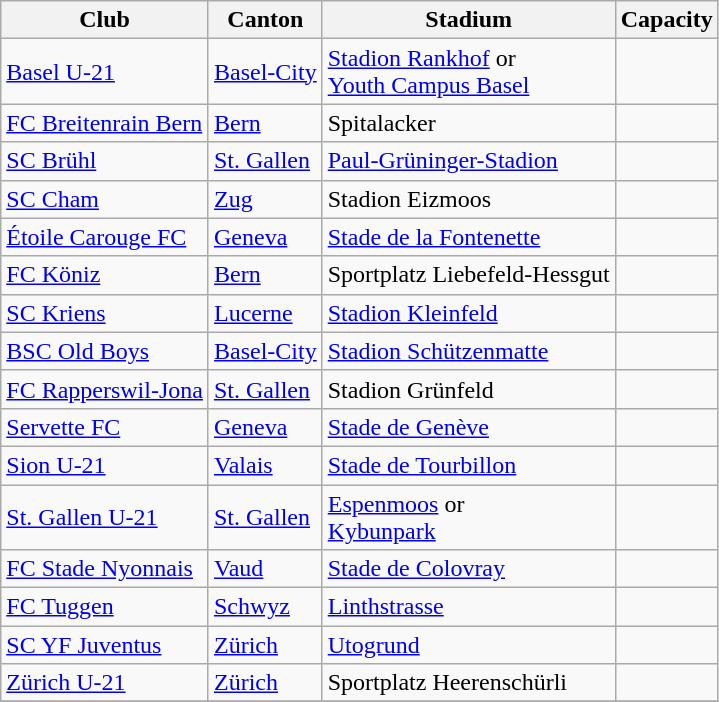<table class="wikitable">
<tr>
<th>Club</th>
<th>Canton</th>
<th>Stadium</th>
<th>Capacity</th>
</tr>
<tr>
<td><a href='#'>Basel U-21</a></td>
<td><a href='#'>Basel-City</a></td>
<td><a href='#'>Stadion Rankhof</a> or<br><a href='#'>Youth Campus Basel</a></td>
<td><br></td>
</tr>
<tr>
<td><a href='#'>FC Breitenrain Bern</a></td>
<td><a href='#'>Bern</a></td>
<td>Spitalacker</td>
<td></td>
</tr>
<tr>
<td><a href='#'>SC Brühl</a></td>
<td><a href='#'>St. Gallen</a></td>
<td><a href='#'>Paul-Grüninger-Stadion</a></td>
<td></td>
</tr>
<tr>
<td><a href='#'>SC Cham</a></td>
<td><a href='#'>Zug</a></td>
<td>Stadion Eizmoos</td>
<td></td>
</tr>
<tr>
<td><a href='#'>Étoile Carouge FC</a></td>
<td><a href='#'>Geneva</a></td>
<td><a href='#'>Stade de la Fontenette</a></td>
<td></td>
</tr>
<tr>
<td><a href='#'>FC Köniz</a></td>
<td><a href='#'>Bern</a></td>
<td>Sportplatz Liebefeld-Hessgut</td>
<td></td>
</tr>
<tr>
<td><a href='#'>SC Kriens</a></td>
<td><a href='#'>Lucerne</a></td>
<td><a href='#'>Stadion Kleinfeld</a></td>
<td></td>
</tr>
<tr>
<td><a href='#'>BSC Old Boys</a></td>
<td><a href='#'>Basel-City</a></td>
<td><a href='#'>Stadion Schützenmatte</a></td>
<td></td>
</tr>
<tr>
<td><a href='#'>FC Rapperswil-Jona</a></td>
<td><a href='#'>St. Gallen</a></td>
<td>Stadion Grünfeld</td>
<td></td>
</tr>
<tr>
<td><a href='#'>Servette FC</a></td>
<td><a href='#'>Geneva</a></td>
<td><a href='#'>Stade de Genève</a></td>
<td></td>
</tr>
<tr>
<td><a href='#'>Sion U-21</a></td>
<td><a href='#'>Valais</a></td>
<td><a href='#'>Stade de Tourbillon</a></td>
<td></td>
</tr>
<tr>
<td><a href='#'>St. Gallen U-21</a></td>
<td><a href='#'>St. Gallen</a></td>
<td><a href='#'>Espenmoos</a> or<br><a href='#'>Kybunpark</a></td>
<td><br></td>
</tr>
<tr>
<td><a href='#'>FC Stade Nyonnais</a></td>
<td><a href='#'>Vaud</a></td>
<td><a href='#'>Stade de Colovray</a></td>
<td></td>
</tr>
<tr>
<td><a href='#'>FC Tuggen</a></td>
<td><a href='#'>Schwyz</a></td>
<td><a href='#'>Linthstrasse</a></td>
<td></td>
</tr>
<tr>
<td><a href='#'>SC YF Juventus</a></td>
<td><a href='#'>Zürich</a></td>
<td><a href='#'>Utogrund</a></td>
<td></td>
</tr>
<tr>
<td><a href='#'>Zürich U-21</a></td>
<td><a href='#'>Zürich</a></td>
<td>Sportplatz Heerenschürli</td>
<td></td>
</tr>
<tr>
</tr>
</table>
